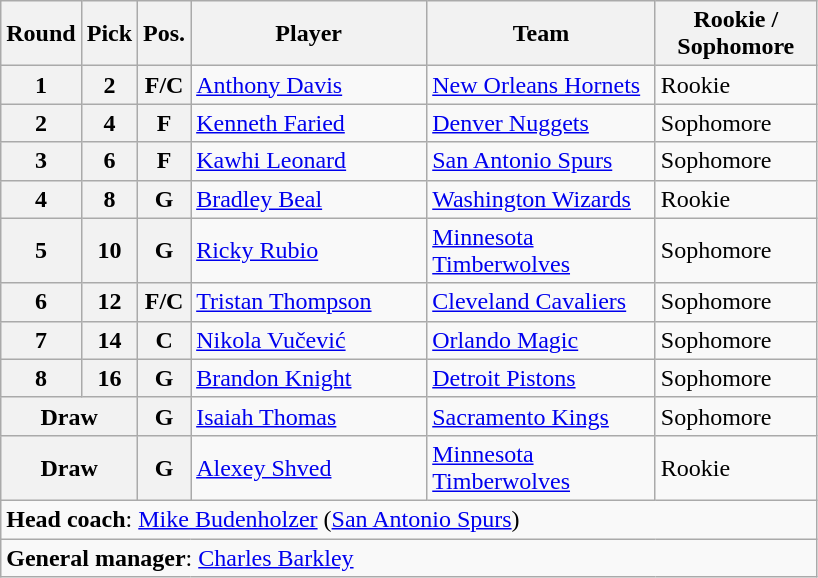<table class="wikitable">
<tr>
<th>Round</th>
<th>Pick</th>
<th>Pos.</th>
<th style="width:150px;">Player</th>
<th width=145>Team</th>
<th width=100>Rookie / Sophomore</th>
</tr>
<tr>
<th>1</th>
<th>2</th>
<th>F/C</th>
<td><a href='#'>Anthony Davis</a></td>
<td><a href='#'>New Orleans Hornets</a></td>
<td>Rookie</td>
</tr>
<tr>
<th>2</th>
<th>4</th>
<th>F</th>
<td><a href='#'>Kenneth Faried</a></td>
<td><a href='#'>Denver Nuggets</a></td>
<td>Sophomore</td>
</tr>
<tr>
<th>3</th>
<th>6</th>
<th>F</th>
<td><a href='#'>Kawhi Leonard</a></td>
<td><a href='#'>San Antonio Spurs</a></td>
<td>Sophomore</td>
</tr>
<tr>
<th>4</th>
<th>8</th>
<th>G</th>
<td><a href='#'>Bradley Beal</a></td>
<td><a href='#'>Washington Wizards</a></td>
<td>Rookie</td>
</tr>
<tr>
<th>5</th>
<th>10</th>
<th>G</th>
<td><a href='#'>Ricky Rubio</a></td>
<td><a href='#'>Minnesota Timberwolves</a></td>
<td>Sophomore</td>
</tr>
<tr>
<th>6</th>
<th>12</th>
<th>F/C</th>
<td><a href='#'>Tristan Thompson</a></td>
<td><a href='#'>Cleveland Cavaliers</a></td>
<td>Sophomore</td>
</tr>
<tr>
<th>7</th>
<th>14</th>
<th>C</th>
<td><a href='#'>Nikola Vučević</a></td>
<td><a href='#'>Orlando Magic</a></td>
<td>Sophomore</td>
</tr>
<tr>
<th>8</th>
<th>16</th>
<th>G</th>
<td><a href='#'>Brandon Knight</a></td>
<td><a href='#'>Detroit Pistons</a></td>
<td>Sophomore</td>
</tr>
<tr>
<th !scope="col" colspan="2">Draw</th>
<th>G</th>
<td><a href='#'>Isaiah Thomas</a></td>
<td><a href='#'>Sacramento Kings</a></td>
<td>Sophomore</td>
</tr>
<tr>
<th !scope="col" colspan="2">Draw</th>
<th>G</th>
<td><a href='#'>Alexey Shved</a></td>
<td><a href='#'>Minnesota Timberwolves</a></td>
<td>Rookie</td>
</tr>
<tr>
<td colspan="6"><strong>Head coach</strong>: <a href='#'>Mike Budenholzer</a> (<a href='#'>San Antonio Spurs</a>)</td>
</tr>
<tr>
<td colspan="6"><strong>General manager</strong>: <a href='#'>Charles Barkley</a></td>
</tr>
</table>
